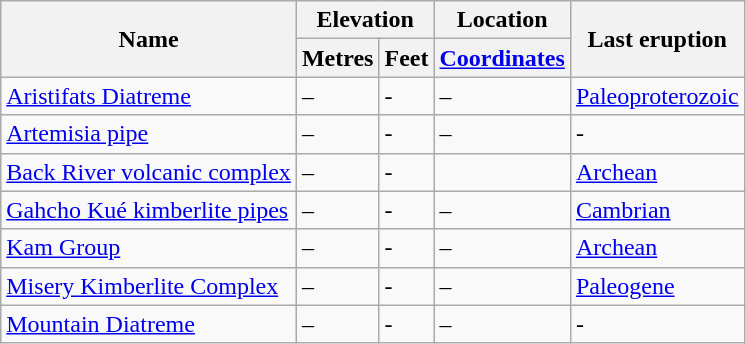<table class="wikitable">
<tr>
<th rowspan="2">Name</th>
<th colspan="2">Elevation</th>
<th>Location</th>
<th rowspan="2">Last eruption</th>
</tr>
<tr>
<th>Metres</th>
<th>Feet</th>
<th><a href='#'>Coordinates</a></th>
</tr>
<tr>
<td><a href='#'>Aristifats Diatreme</a></td>
<td>–</td>
<td>-</td>
<td>–</td>
<td><a href='#'>Paleoproterozoic</a></td>
</tr>
<tr>
<td><a href='#'>Artemisia pipe</a></td>
<td>–</td>
<td>-</td>
<td>–</td>
<td>-</td>
</tr>
<tr>
<td><a href='#'>Back River volcanic complex</a></td>
<td>–</td>
<td>-</td>
<td></td>
<td><a href='#'>Archean</a></td>
</tr>
<tr>
<td><a href='#'>Gahcho Kué kimberlite pipes</a></td>
<td>–</td>
<td>-</td>
<td>–</td>
<td><a href='#'>Cambrian</a></td>
</tr>
<tr>
<td><a href='#'>Kam Group</a></td>
<td>–</td>
<td>-</td>
<td>–</td>
<td><a href='#'>Archean</a></td>
</tr>
<tr>
<td><a href='#'>Misery Kimberlite Complex</a></td>
<td>–</td>
<td>-</td>
<td>–</td>
<td><a href='#'>Paleogene</a></td>
</tr>
<tr>
<td><a href='#'>Mountain Diatreme</a></td>
<td>–</td>
<td>-</td>
<td>–</td>
<td>-</td>
</tr>
</table>
